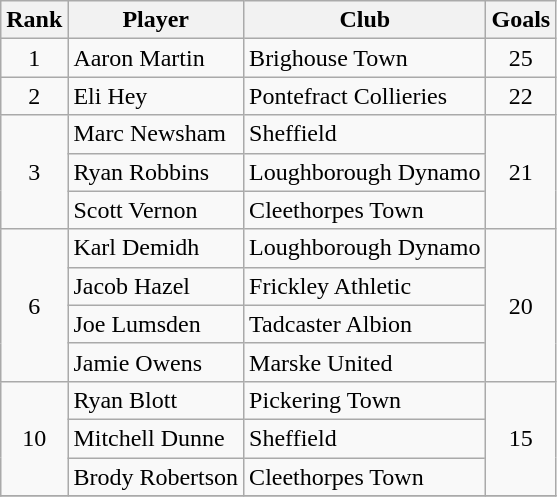<table class="wikitable" style="text-align:center">
<tr>
<th>Rank</th>
<th>Player</th>
<th>Club</th>
<th>Goals</th>
</tr>
<tr>
<td rowspan="1">1</td>
<td align="left"> Aaron Martin</td>
<td align="left">Brighouse Town</td>
<td>25</td>
</tr>
<tr>
<td rowspan="1">2</td>
<td align=left> Eli Hey</td>
<td align=left>Pontefract Collieries</td>
<td>22</td>
</tr>
<tr>
<td rowspan="3">3</td>
<td align=left> Marc Newsham</td>
<td align=left>Sheffield</td>
<td rowspan="3">21</td>
</tr>
<tr>
<td align=left> Ryan Robbins</td>
<td align=left>Loughborough Dynamo</td>
</tr>
<tr>
<td align=left> Scott Vernon</td>
<td align=left>Cleethorpes Town</td>
</tr>
<tr>
<td rowspan="4">6</td>
<td align=left> Karl Demidh</td>
<td align=left>Loughborough Dynamo</td>
<td rowspan="4">20</td>
</tr>
<tr>
<td align=left> Jacob Hazel</td>
<td align=left>Frickley Athletic</td>
</tr>
<tr>
<td align=left> Joe Lumsden</td>
<td align=left>Tadcaster Albion</td>
</tr>
<tr>
<td align=left> Jamie Owens</td>
<td align=left>Marske United</td>
</tr>
<tr>
<td rowspan="3">10</td>
<td align=left> Ryan Blott</td>
<td align=left>Pickering Town</td>
<td rowspan="3">15</td>
</tr>
<tr>
<td align=left> Mitchell Dunne</td>
<td align=left>Sheffield</td>
</tr>
<tr>
<td align=left> Brody Robertson</td>
<td align=left>Cleethorpes Town</td>
</tr>
<tr>
</tr>
</table>
